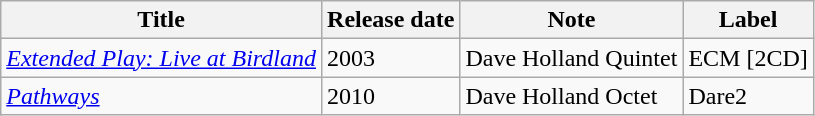<table class="wikitable sortable">
<tr>
<th>Title</th>
<th>Release date</th>
<th>Note</th>
<th>Label</th>
</tr>
<tr>
<td><em><a href='#'>Extended Play: Live at Birdland</a></em></td>
<td>2003</td>
<td>Dave Holland Quintet</td>
<td>ECM [2CD]</td>
</tr>
<tr>
<td><em><a href='#'>Pathways</a></em></td>
<td>2010</td>
<td>Dave Holland Octet</td>
<td>Dare2</td>
</tr>
</table>
